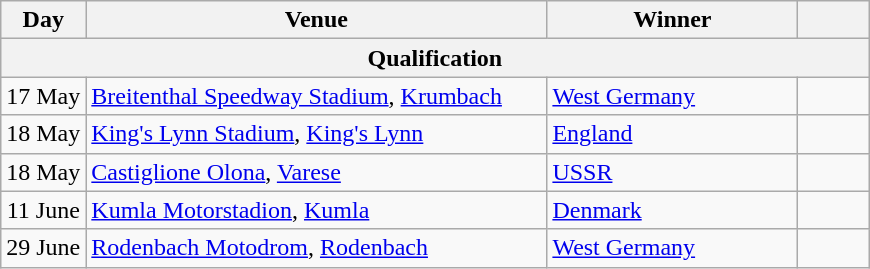<table class=wikitable>
<tr>
<th>Day</th>
<th width=300px>Venue</th>
<th width=160px>Winner</th>
<th width=40px></th>
</tr>
<tr>
<th colspan=4>Qualification</th>
</tr>
<tr>
<td align=center>17 May</td>
<td> <a href='#'>Breitenthal Speedway Stadium</a>, <a href='#'>Krumbach</a></td>
<td> <a href='#'>West Germany</a></td>
<td align=center></td>
</tr>
<tr>
<td align=center>18 May</td>
<td> <a href='#'>King's Lynn Stadium</a>, <a href='#'>King's Lynn</a></td>
<td> <a href='#'>England</a></td>
<td align=center></td>
</tr>
<tr>
<td align=center>18 May</td>
<td> <a href='#'>Castiglione Olona</a>, <a href='#'>Varese</a></td>
<td> <a href='#'>USSR</a></td>
<td align=center></td>
</tr>
<tr>
<td align=center>11 June</td>
<td> <a href='#'>Kumla Motorstadion</a>, <a href='#'>Kumla</a></td>
<td> <a href='#'>Denmark</a></td>
<td align=center></td>
</tr>
<tr>
<td align=center>29 June</td>
<td> <a href='#'>Rodenbach Motodrom</a>, <a href='#'>Rodenbach</a></td>
<td> <a href='#'>West Germany</a></td>
</tr>
</table>
